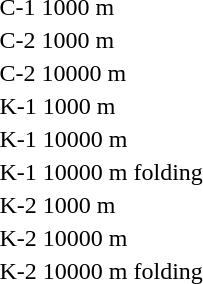<table>
<tr>
<td>C-1 1000 m<br></td>
<td></td>
<td></td>
<td></td>
</tr>
<tr valign="top">
<td>C-2 1000 m<br></td>
<td></td>
<td></td>
<td></td>
</tr>
<tr valign="top">
<td>C-2 10000 m<br></td>
<td></td>
<td></td>
<td></td>
</tr>
<tr>
<td>K-1 1000 m<br></td>
<td></td>
<td></td>
<td></td>
</tr>
<tr>
<td>K-1 10000 m<br></td>
<td></td>
<td></td>
<td></td>
</tr>
<tr valign="top">
<td>K-1 10000 m folding<br></td>
<td></td>
<td></td>
<td></td>
</tr>
<tr valign="top">
<td>K-2 1000 m<br></td>
<td></td>
<td></td>
<td></td>
</tr>
<tr valign="top">
<td>K-2 10000 m<br></td>
<td></td>
<td></td>
<td></td>
</tr>
<tr valign="top">
<td>K-2 10000 m folding<br></td>
<td></td>
<td></td>
<td></td>
</tr>
</table>
